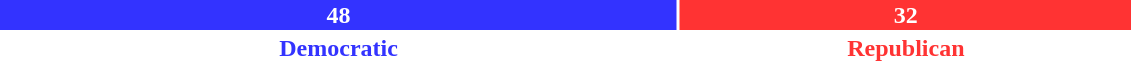<table style="width:60%">
<tr>
<td scope="row" colspan="2" style="text-align:center"></td>
</tr>
<tr>
<td scope="row" style="background:#3333FF; width:60%; text-align:center; color:white"><strong>48</strong></td>
<td style="background:#FF3333; width:40%; text-align:center; color:white"><strong>32</strong></td>
</tr>
<tr>
<td scope="row" style="text-align:center; color:#3333FF"><strong>Democratic</strong></td>
<td style="text-align:center; color:#FF3333"><strong>Republican</strong></td>
</tr>
</table>
